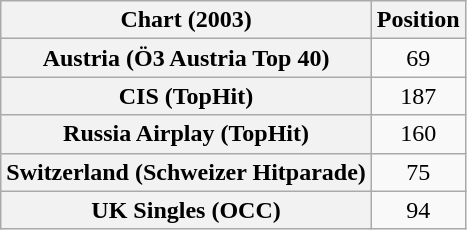<table class="wikitable sortable plainrowheaders" style="text-align:center">
<tr>
<th scope="col">Chart (2003)</th>
<th scope="col">Position</th>
</tr>
<tr>
<th scope="row">Austria (Ö3 Austria Top 40)</th>
<td>69</td>
</tr>
<tr>
<th scope="row">CIS (TopHit)</th>
<td>187</td>
</tr>
<tr>
<th scope="row">Russia Airplay (TopHit)</th>
<td>160</td>
</tr>
<tr>
<th scope="row">Switzerland (Schweizer Hitparade)</th>
<td>75</td>
</tr>
<tr>
<th scope="row">UK Singles (OCC)</th>
<td>94</td>
</tr>
</table>
